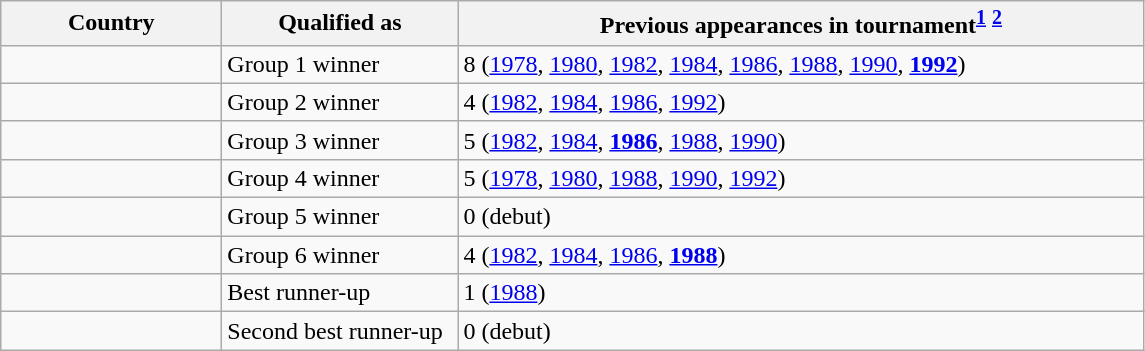<table class="wikitable sortable">
<tr>
<th scope="col" width="140">Country</th>
<th scope="col" width="150">Qualified as</th>
<th scope="col" width="450">Previous appearances in tournament<sup><strong><a href='#'>1</a></strong></sup> <sup><strong><a href='#'>2</a></strong></sup></th>
</tr>
<tr>
<td></td>
<td>Group 1 winner</td>
<td>8 (<a href='#'>1978</a>, <a href='#'>1980</a>, <a href='#'>1982</a>, <a href='#'>1984</a>, <a href='#'>1986</a>, <a href='#'>1988</a>, <a href='#'>1990</a>, <strong><a href='#'>1992</a></strong>)</td>
</tr>
<tr>
<td></td>
<td>Group 2 winner</td>
<td>4 (<a href='#'>1982</a>, <a href='#'>1984</a>, <a href='#'>1986</a>, <a href='#'>1992</a>)</td>
</tr>
<tr>
<td></td>
<td>Group 3 winner</td>
<td>5 (<a href='#'>1982</a>, <a href='#'>1984</a>, <strong><a href='#'>1986</a></strong>, <a href='#'>1988</a>, <a href='#'>1990</a>)</td>
</tr>
<tr>
<td></td>
<td>Group 4 winner</td>
<td>5 (<a href='#'>1978</a>, <a href='#'>1980</a>, <a href='#'>1988</a>, <a href='#'>1990</a>, <a href='#'>1992</a>)</td>
</tr>
<tr>
<td></td>
<td>Group 5 winner</td>
<td>0 (debut)</td>
</tr>
<tr>
<td></td>
<td>Group 6 winner</td>
<td>4 (<a href='#'>1982</a>, <a href='#'>1984</a>, <a href='#'>1986</a>, <strong><a href='#'>1988</a></strong>)</td>
</tr>
<tr>
<td></td>
<td>Best runner-up</td>
<td>1 (<a href='#'>1988</a>)</td>
</tr>
<tr>
<td></td>
<td>Second best runner-up</td>
<td>0 (debut)</td>
</tr>
</table>
